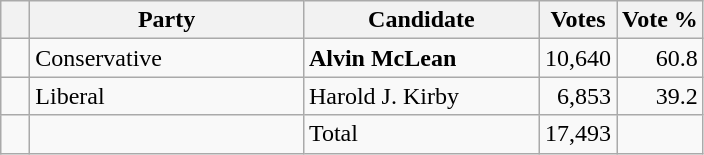<table class="wikitable">
<tr>
<th></th>
<th scope="col" width="175">Party</th>
<th scope="col" width="150">Candidate</th>
<th>Votes</th>
<th>Vote %</th>
</tr>
<tr>
<td>   </td>
<td>Conservative</td>
<td><strong>Alvin McLean</strong></td>
<td align=right>10,640</td>
<td align=right>60.8</td>
</tr>
<tr>
<td>   </td>
<td>Liberal</td>
<td>Harold J. Kirby</td>
<td align=right>6,853</td>
<td align=right>39.2</td>
</tr>
<tr |>
<td></td>
<td></td>
<td>Total</td>
<td align=right>17,493</td>
<td></td>
</tr>
</table>
